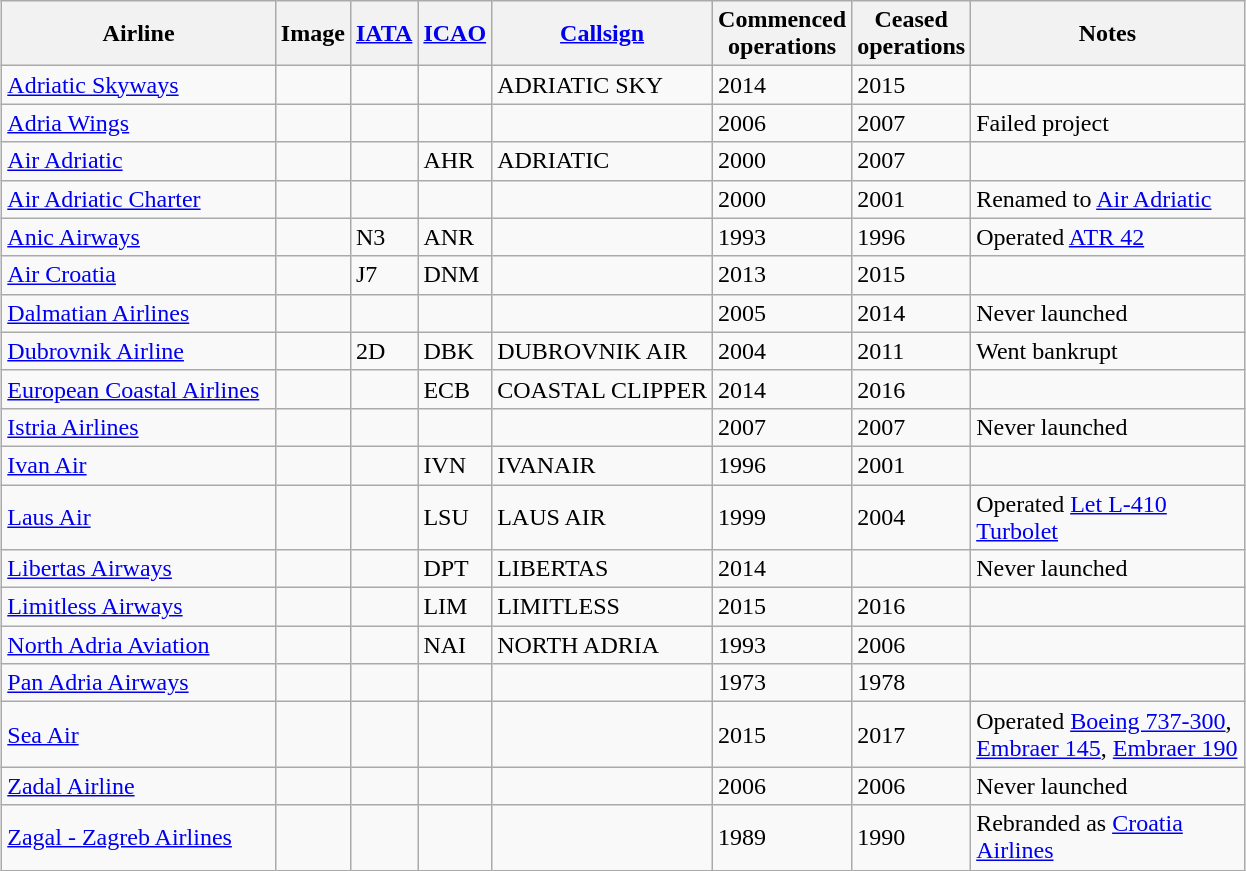<table class="wikitable sortable" style="border-collapse:collapse; margin:auto;" border="1" cellpadding="3">
<tr valign="middle">
<th style="width:175px;">Airline</th>
<th>Image</th>
<th><a href='#'>IATA</a></th>
<th><a href='#'>ICAO</a></th>
<th><a href='#'>Callsign</a></th>
<th>Commenced<br>operations</th>
<th>Ceased<br>operations</th>
<th style="width:175px;">Notes</th>
</tr>
<tr>
<td><a href='#'>Adriatic Skyways</a></td>
<td></td>
<td></td>
<td></td>
<td>ADRIATIC SKY</td>
<td>2014</td>
<td>2015</td>
<td></td>
</tr>
<tr>
<td><a href='#'>Adria Wings</a></td>
<td></td>
<td></td>
<td></td>
<td></td>
<td>2006</td>
<td>2007</td>
<td>Failed project</td>
</tr>
<tr>
<td><a href='#'>Air Adriatic</a></td>
<td></td>
<td></td>
<td>AHR</td>
<td>ADRIATIC</td>
<td>2000</td>
<td>2007</td>
<td></td>
</tr>
<tr>
<td><a href='#'>Air Adriatic Charter</a></td>
<td></td>
<td></td>
<td></td>
<td></td>
<td>2000</td>
<td>2001</td>
<td>Renamed to <a href='#'>Air Adriatic</a></td>
</tr>
<tr>
<td><a href='#'>Anic Airways</a></td>
<td></td>
<td>N3</td>
<td>ANR</td>
<td></td>
<td>1993</td>
<td>1996</td>
<td>Operated <a href='#'>ATR 42</a></td>
</tr>
<tr>
<td><a href='#'>Air Croatia</a></td>
<td></td>
<td>J7</td>
<td>DNM</td>
<td></td>
<td>2013</td>
<td>2015</td>
<td></td>
</tr>
<tr>
<td><a href='#'>Dalmatian Airlines</a></td>
<td></td>
<td></td>
<td></td>
<td></td>
<td>2005</td>
<td>2014</td>
<td>Never launched</td>
</tr>
<tr>
<td><a href='#'>Dubrovnik Airline</a></td>
<td></td>
<td>2D</td>
<td>DBK</td>
<td>DUBROVNIK AIR</td>
<td>2004</td>
<td>2011</td>
<td>Went bankrupt</td>
</tr>
<tr>
<td><a href='#'>European Coastal Airlines</a></td>
<td></td>
<td></td>
<td>ECB</td>
<td>COASTAL CLIPPER</td>
<td>2014</td>
<td>2016</td>
<td></td>
</tr>
<tr>
<td><a href='#'>Istria Airlines</a></td>
<td></td>
<td></td>
<td></td>
<td></td>
<td>2007</td>
<td>2007</td>
<td>Never launched</td>
</tr>
<tr>
<td><a href='#'>Ivan Air</a></td>
<td></td>
<td></td>
<td>IVN</td>
<td>IVANAIR</td>
<td>1996</td>
<td>2001</td>
<td></td>
</tr>
<tr>
<td><a href='#'>Laus Air</a></td>
<td></td>
<td></td>
<td>LSU</td>
<td>LAUS AIR</td>
<td>1999</td>
<td>2004</td>
<td>Operated <a href='#'>Let L-410 Turbolet</a></td>
</tr>
<tr>
<td><a href='#'>Libertas Airways</a></td>
<td></td>
<td></td>
<td>DPT</td>
<td>LIBERTAS</td>
<td>2014</td>
<td></td>
<td>Never launched</td>
</tr>
<tr>
<td><a href='#'>Limitless Airways</a></td>
<td></td>
<td></td>
<td>LIM</td>
<td>LIMITLESS</td>
<td>2015</td>
<td>2016</td>
<td></td>
</tr>
<tr>
<td><a href='#'>North Adria Aviation</a></td>
<td></td>
<td></td>
<td>NAI</td>
<td>NORTH ADRIA</td>
<td>1993</td>
<td>2006</td>
<td></td>
</tr>
<tr>
<td><a href='#'>Pan Adria Airways</a></td>
<td></td>
<td></td>
<td></td>
<td></td>
<td>1973</td>
<td>1978</td>
<td></td>
</tr>
<tr>
<td><a href='#'>Sea Air</a></td>
<td></td>
<td></td>
<td></td>
<td></td>
<td>2015</td>
<td>2017</td>
<td>Operated <a href='#'>Boeing 737-300</a>, <a href='#'>Embraer 145</a>, <a href='#'>Embraer 190</a></td>
</tr>
<tr>
<td><a href='#'>Zadal Airline</a></td>
<td></td>
<td></td>
<td></td>
<td></td>
<td>2006</td>
<td>2006</td>
<td>Never launched</td>
</tr>
<tr>
<td><a href='#'>Zagal - Zagreb Airlines</a></td>
<td></td>
<td></td>
<td></td>
<td></td>
<td>1989</td>
<td>1990</td>
<td>Rebranded as <a href='#'>Croatia Airlines</a></td>
</tr>
</table>
